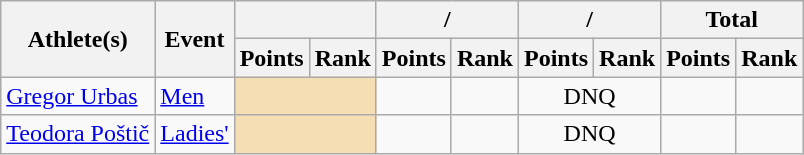<table class="wikitable">
<tr>
<th rowspan="2">Athlete(s)</th>
<th rowspan="2">Event</th>
<th colspan="2"></th>
<th colspan="2">/</th>
<th colspan="2">/</th>
<th colspan="2">Total</th>
</tr>
<tr>
<th>Points</th>
<th>Rank</th>
<th>Points</th>
<th>Rank</th>
<th>Points</th>
<th>Rank</th>
<th>Points</th>
<th>Rank</th>
</tr>
<tr>
<td><a href='#'>Gregor Urbas</a></td>
<td><a href='#'>Men</a></td>
<td colspan="2" bgcolor="wheat"></td>
<td></td>
<td></td>
<td colspan=2 align=center>DNQ</td>
<td></td>
<td></td>
</tr>
<tr>
<td><a href='#'>Teodora Poštič</a></td>
<td><a href='#'>Ladies'</a></td>
<td colspan="2" bgcolor="wheat"></td>
<td></td>
<td></td>
<td colspan=2 align=center>DNQ</td>
<td></td>
<td></td>
</tr>
</table>
